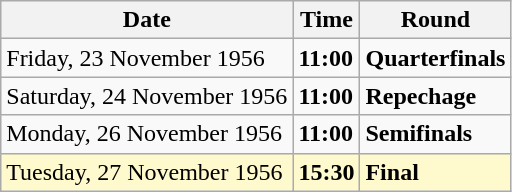<table class="wikitable">
<tr>
<th>Date</th>
<th>Time</th>
<th>Round</th>
</tr>
<tr>
<td>Friday, 23 November 1956</td>
<td><strong>11:00</strong></td>
<td><strong>Quarterfinals</strong></td>
</tr>
<tr>
<td>Saturday, 24 November 1956</td>
<td><strong>11:00</strong></td>
<td><strong>Repechage</strong></td>
</tr>
<tr>
<td>Monday, 26 November 1956</td>
<td><strong>11:00</strong></td>
<td><strong>Semifinals</strong></td>
</tr>
<tr style=background:lemonchiffon>
<td>Tuesday, 27 November 1956</td>
<td><strong>15:30</strong></td>
<td><strong>Final</strong></td>
</tr>
</table>
